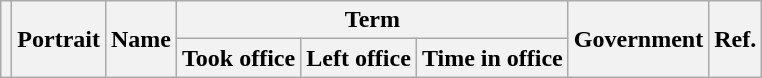<table class="wikitable" style="text-align:center;">
<tr>
<th rowspan=2></th>
<th rowspan=2>Portrait</th>
<th rowspan=2>Name<br></th>
<th colspan=3>Term</th>
<th rowspan=2>Government</th>
<th rowspan=2>Ref.</th>
</tr>
<tr>
<th>Took office</th>
<th>Left office</th>
<th>Time in office<br>

</th>
</tr>
</table>
